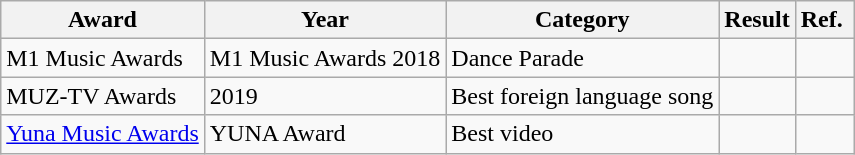<table class="wikitable">
<tr>
<th>Award</th>
<th>Year</th>
<th>Category</th>
<th>Result</th>
<th class="unsortable">Ref. </th>
</tr>
<tr>
<td>M1 Music Awards</td>
<td>M1 Music Awards 2018</td>
<td>Dance Parade</td>
<td></td>
<td align="center"></td>
</tr>
<tr>
<td>MUZ-TV Awards</td>
<td>2019</td>
<td>Best foreign language song</td>
<td></td>
<td align="center"></td>
</tr>
<tr>
<td><a href='#'>Yuna Music Awards</a></td>
<td>YUNA Award</td>
<td>Best video</td>
<td></td>
<td rowspan="6" align="center"></td>
</tr>
</table>
